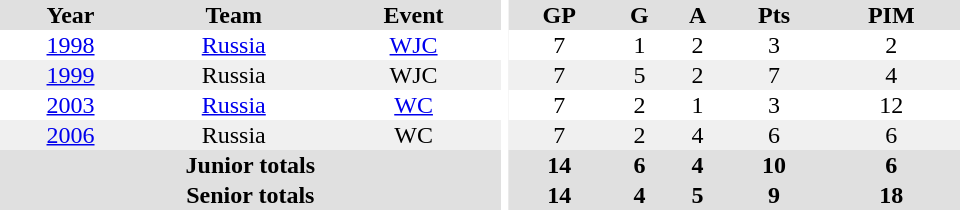<table border="0" cellpadding="1" cellspacing="0" ID="Table3" style="text-align:center; width:40em">
<tr bgcolor="#e0e0e0">
<th>Year</th>
<th>Team</th>
<th>Event</th>
<th rowspan="102" bgcolor="#ffffff"></th>
<th>GP</th>
<th>G</th>
<th>A</th>
<th>Pts</th>
<th>PIM</th>
</tr>
<tr>
<td><a href='#'>1998</a></td>
<td><a href='#'>Russia</a></td>
<td><a href='#'>WJC</a></td>
<td>7</td>
<td>1</td>
<td>2</td>
<td>3</td>
<td>2</td>
</tr>
<tr bgcolor="#f0f0f0">
<td><a href='#'>1999</a></td>
<td>Russia</td>
<td>WJC</td>
<td>7</td>
<td>5</td>
<td>2</td>
<td>7</td>
<td>4</td>
</tr>
<tr>
<td><a href='#'>2003</a></td>
<td><a href='#'>Russia</a></td>
<td><a href='#'>WC</a></td>
<td>7</td>
<td>2</td>
<td>1</td>
<td>3</td>
<td>12</td>
</tr>
<tr bgcolor="#f0f0f0">
<td><a href='#'>2006</a></td>
<td>Russia</td>
<td>WC</td>
<td>7</td>
<td>2</td>
<td>4</td>
<td>6</td>
<td>6</td>
</tr>
<tr bgcolor="#e0e0e0">
<th colspan=3>Junior totals</th>
<th>14</th>
<th>6</th>
<th>4</th>
<th>10</th>
<th>6</th>
</tr>
<tr bgcolor="#e0e0e0">
<th colspan=3>Senior totals</th>
<th>14</th>
<th>4</th>
<th>5</th>
<th>9</th>
<th>18</th>
</tr>
</table>
